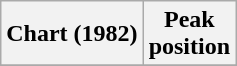<table class="wikitable sortable plainrowheaders">
<tr>
<th>Chart (1982)</th>
<th>Peak<br>position</th>
</tr>
<tr>
</tr>
</table>
